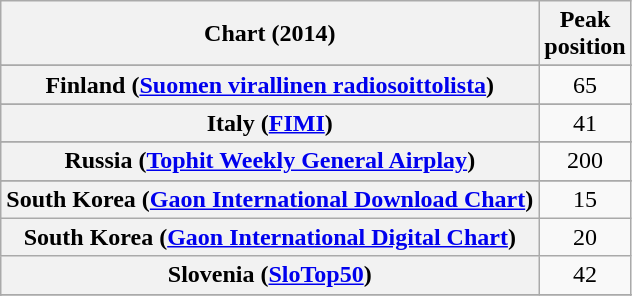<table class="wikitable sortable plainrowheaders">
<tr>
<th>Chart (2014)</th>
<th>Peak<br>position</th>
</tr>
<tr>
</tr>
<tr>
<th scope="row">Finland (<a href='#'>Suomen virallinen radiosoittolista</a>)</th>
<td style="text-align:center;">65</td>
</tr>
<tr>
</tr>
<tr>
</tr>
<tr>
<th scope="row">Italy (<a href='#'>FIMI</a>)</th>
<td style="text-align:center;">41</td>
</tr>
<tr>
</tr>
<tr>
<th scope="row">Russia (<a href='#'>Tophit Weekly General Airplay</a>)</th>
<td style="text-align:center;">200</td>
</tr>
<tr>
</tr>
<tr>
</tr>
<tr>
<th scope="row">South Korea (<a href='#'>Gaon International Download Chart</a>)</th>
<td style="text-align:center;">15</td>
</tr>
<tr>
<th scope="row">South Korea (<a href='#'>Gaon International Digital Chart</a>)</th>
<td style="text-align:center;">20</td>
</tr>
<tr>
<th scope="row">Slovenia (<a href='#'>SloTop50</a>)</th>
<td align=center>42</td>
</tr>
<tr>
</tr>
<tr>
</tr>
<tr>
</tr>
<tr>
</tr>
<tr>
</tr>
<tr>
</tr>
<tr>
</tr>
</table>
